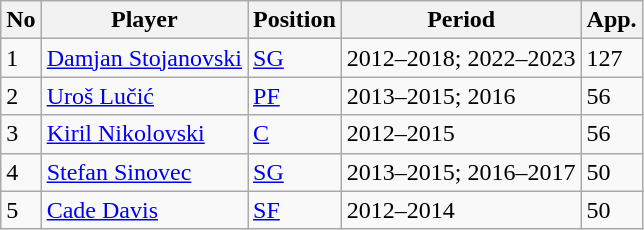<table class="wikitable" style="border-collapse:collapse; text-align:left">
<tr>
<th>No</th>
<th>Player</th>
<th>Position</th>
<th>Period</th>
<th>App.</th>
</tr>
<tr>
<td>1</td>
<td> <a href='#'>Damjan Stojanovski</a></td>
<td><a href='#'>SG</a></td>
<td>2012–2018; 2022–2023</td>
<td>127</td>
</tr>
<tr>
<td>2</td>
<td> <a href='#'>Uroš Lučić</a></td>
<td><a href='#'>PF</a></td>
<td>2013–2015; 2016</td>
<td>56</td>
</tr>
<tr>
<td>3</td>
<td> <a href='#'>Kiril Nikolovski</a></td>
<td><a href='#'>C</a></td>
<td>2012–2015</td>
<td>56</td>
</tr>
<tr>
<td>4</td>
<td> <a href='#'>Stefan Sinovec</a></td>
<td><a href='#'>SG</a></td>
<td>2013–2015; 2016–2017</td>
<td>50</td>
</tr>
<tr>
<td>5</td>
<td> <a href='#'>Cade Davis</a></td>
<td><a href='#'>SF</a></td>
<td>2012–2014</td>
<td>50</td>
</tr>
</table>
